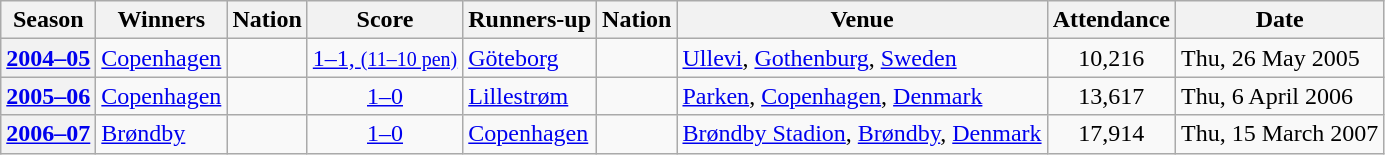<table class="wikitable plainrowheaders sortable">
<tr>
<th scope="col">Season</th>
<th scope="col">Winners</th>
<th scope="col">Nation</th>
<th scope="col">Score</th>
<th scope="col">Runners-up</th>
<th scope="col">Nation</th>
<th scope="col">Venue</th>
<th scope="col">Attendance</th>
<th scope="col">Date</th>
</tr>
<tr>
<th scope="row" style="text-align:center"><a href='#'>2004–05</a></th>
<td><a href='#'>Copenhagen</a></td>
<td></td>
<td align=center><a href='#'>1–1, <small>(11–10 pen)</small></a></td>
<td><a href='#'>Göteborg</a></td>
<td></td>
<td><a href='#'>Ullevi</a>, <a href='#'>Gothenburg</a>, <a href='#'>Sweden</a></td>
<td align=center>10,216</td>
<td>Thu, 26 May 2005</td>
</tr>
<tr>
<th scope="row" style="text-align:center"><a href='#'>2005–06</a></th>
<td><a href='#'>Copenhagen</a></td>
<td></td>
<td align=center><a href='#'>1–0</a></td>
<td><a href='#'>Lillestrøm</a></td>
<td></td>
<td><a href='#'>Parken</a>, <a href='#'>Copenhagen</a>, <a href='#'>Denmark</a></td>
<td align=center>13,617</td>
<td>Thu, 6 April 2006</td>
</tr>
<tr>
<th scope="row" style="text-align:center"><a href='#'>2006–07</a></th>
<td><a href='#'>Brøndby</a></td>
<td></td>
<td align=center><a href='#'>1–0</a></td>
<td><a href='#'>Copenhagen</a></td>
<td></td>
<td><a href='#'>Brøndby Stadion</a>, <a href='#'>Brøndby</a>, <a href='#'>Denmark</a></td>
<td align=center>17,914</td>
<td>Thu, 15 March 2007</td>
</tr>
</table>
